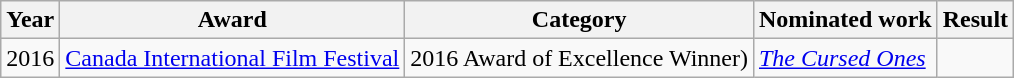<table class="wikitable sortable">
<tr>
<th>Year</th>
<th>Award</th>
<th>Category</th>
<th>Nominated work</th>
<th>Result</th>
</tr>
<tr>
<td rowspan=2>2016</td>
<td rowspan=2><a href='#'>Canada International Film Festival</a></td>
<td>2016 Award of Excellence Winner)</td>
<td><em><a href='#'>The Cursed Ones</a></em></td>
<td></td>
</tr>
</table>
